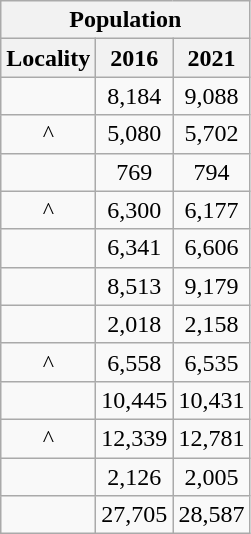<table class="wikitable sortable" style="text-align:center;">
<tr>
<th colspan="3" style="text-align:center;  font-weight:bold">Population</th>
</tr>
<tr>
<th style="text-align:center; background:  font-weight:bold">Locality</th>
<th style="text-align:center; background:  font-weight:bold"><strong>2016</strong></th>
<th style="text-align:center; background:  font-weight:bold"><strong>2021</strong></th>
</tr>
<tr>
<td></td>
<td>8,184</td>
<td>9,088</td>
</tr>
<tr>
<td>^</td>
<td>5,080</td>
<td>5,702</td>
</tr>
<tr>
<td></td>
<td>769</td>
<td>794</td>
</tr>
<tr>
<td>^</td>
<td>6,300</td>
<td>6,177</td>
</tr>
<tr>
<td></td>
<td>6,341</td>
<td>6,606</td>
</tr>
<tr>
<td></td>
<td>8,513</td>
<td>9,179</td>
</tr>
<tr>
<td></td>
<td>2,018</td>
<td>2,158</td>
</tr>
<tr>
<td>^</td>
<td>6,558</td>
<td>6,535</td>
</tr>
<tr>
<td></td>
<td>10,445</td>
<td>10,431</td>
</tr>
<tr>
<td>^</td>
<td>12,339</td>
<td>12,781</td>
</tr>
<tr>
<td></td>
<td>2,126</td>
<td>2,005</td>
</tr>
<tr>
<td></td>
<td>27,705</td>
<td>28,587</td>
</tr>
</table>
